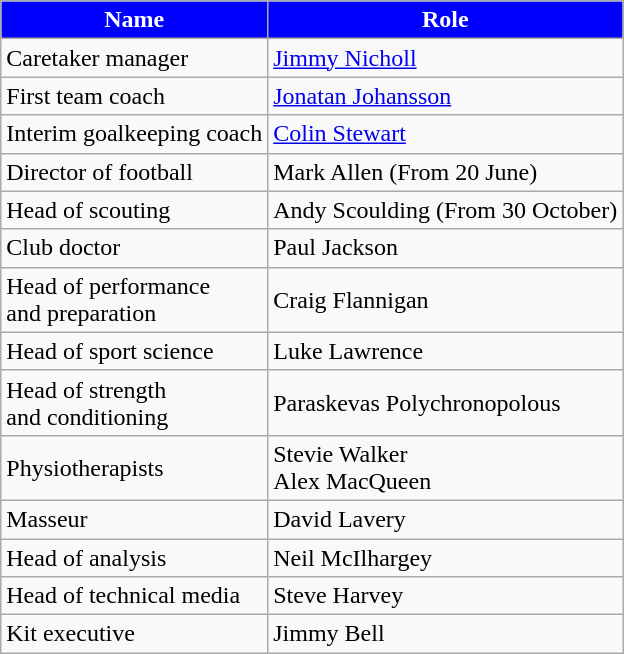<table class="wikitable">
<tr>
<th style="background:#00f; color:white;" scope="col">Name</th>
<th style="background:#00f; color:white;" scope="col">Role</th>
</tr>
<tr>
<td>Caretaker manager</td>
<td><a href='#'>Jimmy Nicholl</a></td>
</tr>
<tr>
<td>First team coach</td>
<td><a href='#'>Jonatan Johansson</a></td>
</tr>
<tr>
<td>Interim goalkeeping coach</td>
<td><a href='#'>Colin Stewart</a></td>
</tr>
<tr>
<td>Director of football</td>
<td>Mark Allen (From 20 June)</td>
</tr>
<tr>
<td>Head of scouting</td>
<td>Andy Scoulding (From 30 October)</td>
</tr>
<tr>
<td>Club doctor</td>
<td>Paul Jackson</td>
</tr>
<tr>
<td>Head of performance<br>and preparation</td>
<td>Craig Flannigan</td>
</tr>
<tr>
<td>Head of sport science</td>
<td>Luke Lawrence</td>
</tr>
<tr>
<td>Head of strength<br>and conditioning</td>
<td>Paraskevas Polychronopolous</td>
</tr>
<tr>
<td>Physiotherapists</td>
<td>Stevie Walker<br>Alex MacQueen</td>
</tr>
<tr>
<td>Masseur</td>
<td>David Lavery</td>
</tr>
<tr>
<td>Head of analysis</td>
<td>Neil McIlhargey</td>
</tr>
<tr>
<td>Head of technical media</td>
<td>Steve Harvey</td>
</tr>
<tr>
<td>Kit executive</td>
<td>Jimmy Bell</td>
</tr>
</table>
